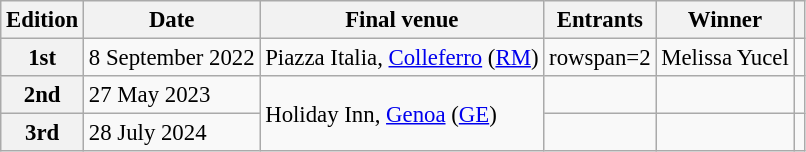<table class="wikitable defaultcenter col2left col3left col5left" style="font-size:95%;">
<tr>
<th>Edition</th>
<th>Date</th>
<th>Final venue</th>
<th>Entrants</th>
<th>Winner</th>
<th></th>
</tr>
<tr>
<th>1st</th>
<td>8 September 2022</td>
<td>Piazza Italia, <a href='#'>Colleferro</a> (<a href='#'>RM</a>)</td>
<td>rowspan=2 </td>
<td>Melissa Yucel</td>
<td></td>
</tr>
<tr>
<th>2nd</th>
<td>27 May 2023</td>
<td rowspan=2>Holiday Inn, <a href='#'>Genoa</a> (<a href='#'>GE</a>)</td>
<td></td>
<td></td>
</tr>
<tr>
<th>3rd</th>
<td>28 July 2024</td>
<td></td>
<td></td>
<td {{center></td>
</tr>
</table>
